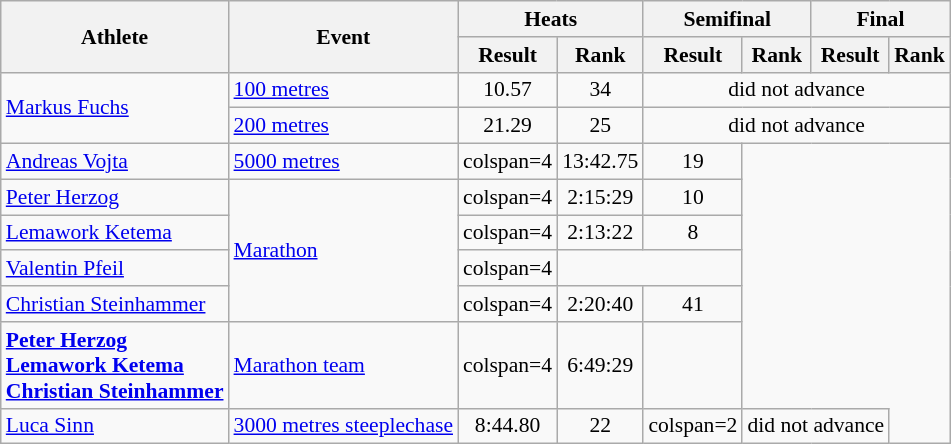<table class="wikitable" border="1" style="font-size:90%">
<tr>
<th rowspan="2">Athlete</th>
<th rowspan="2">Event</th>
<th colspan="2">Heats</th>
<th colspan="2">Semifinal</th>
<th colspan="2">Final</th>
</tr>
<tr>
<th>Result</th>
<th>Rank</th>
<th>Result</th>
<th>Rank</th>
<th>Result</th>
<th>Rank</th>
</tr>
<tr align=center>
<td rowspan=2 align=left><a href='#'>Markus Fuchs</a></td>
<td align=left><a href='#'>100 metres</a></td>
<td>10.57</td>
<td>34</td>
<td align=center colspan=4>did not advance</td>
</tr>
<tr align=center>
<td align=left><a href='#'>200 metres</a></td>
<td>21.29</td>
<td>25</td>
<td align=center colspan=4>did not advance</td>
</tr>
<tr align=center>
<td align=left><a href='#'>Andreas Vojta</a></td>
<td align=left><a href='#'>5000 metres</a></td>
<td>colspan=4</td>
<td>13:42.75 </td>
<td>19</td>
</tr>
<tr align=center>
<td align=left><a href='#'>Peter Herzog</a></td>
<td align=left rowspan=4><a href='#'>Marathon</a></td>
<td>colspan=4</td>
<td>2:15:29 </td>
<td>10</td>
</tr>
<tr align=center>
<td align=left><a href='#'>Lemawork Ketema</a></td>
<td>colspan=4</td>
<td>2:13:22 </td>
<td>8</td>
</tr>
<tr align=center>
<td align=left><a href='#'>Valentin Pfeil</a></td>
<td>colspan=4</td>
<td colspan=2></td>
</tr>
<tr align=center>
<td align=left><a href='#'>Christian Steinhammer</a></td>
<td>colspan=4</td>
<td>2:20:40</td>
<td>41</td>
</tr>
<tr align=center>
<td align=left><strong><a href='#'>Peter Herzog</a><br><a href='#'>Lemawork Ketema</a><br><a href='#'>Christian Steinhammer</a></strong></td>
<td align=left><a href='#'>Marathon team</a></td>
<td>colspan=4</td>
<td>6:49:29</td>
<td></td>
</tr>
<tr align=center>
<td align=left><a href='#'>Luca Sinn</a></td>
<td align=left><a href='#'>3000 metres steeplechase</a></td>
<td>8:44.80 </td>
<td>22</td>
<td>colspan=2</td>
<td colspan=2>did not advance</td>
</tr>
</table>
